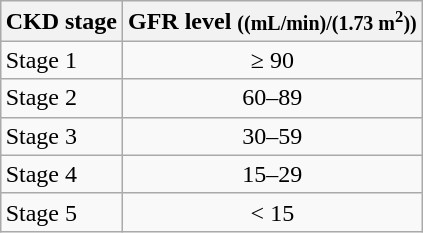<table class="wikitable" style="float:right; margin-left:5px">
<tr>
<th>CKD stage</th>
<th>GFR level <small>((mL/min)/(1.73 m<sup>2</sup>))</small></th>
</tr>
<tr>
<td>Stage 1</td>
<td style="text-align:center">≥ 90</td>
</tr>
<tr>
<td>Stage 2</td>
<td style="text-align:center">60–89</td>
</tr>
<tr>
<td>Stage 3</td>
<td style="text-align:center">30–59</td>
</tr>
<tr>
<td>Stage 4</td>
<td style="text-align:center">15–29</td>
</tr>
<tr>
<td>Stage 5</td>
<td style="text-align:center">< 15</td>
</tr>
</table>
